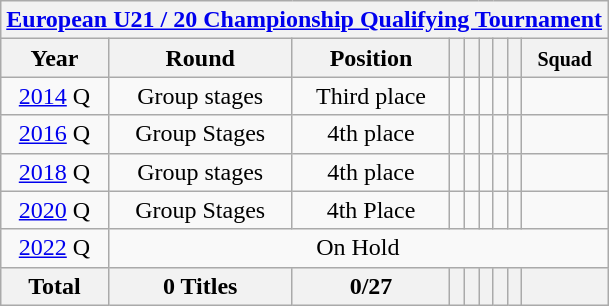<table class="wikitable" style="text-align: center;">
<tr>
<th colspan=9><a href='#'>European U21 / 20 Championship Qualifying Tournament</a></th>
</tr>
<tr>
<th>Year</th>
<th>Round</th>
<th>Position</th>
<th></th>
<th></th>
<th></th>
<th></th>
<th></th>
<th><small>Squad</small></th>
</tr>
<tr bgcolor=>
<td><a href='#'>2014</a> Q</td>
<td>Group stages</td>
<td>Third place</td>
<td></td>
<td></td>
<td></td>
<td></td>
<td></td>
<td></td>
</tr>
<tr bgcolor=>
<td><a href='#'>2016</a> Q</td>
<td>Group Stages</td>
<td>4th place</td>
<td></td>
<td></td>
<td></td>
<td></td>
<td></td>
<td></td>
</tr>
<tr>
<td><a href='#'>2018</a> Q</td>
<td>Group stages</td>
<td>4th place</td>
<td></td>
<td></td>
<td></td>
<td></td>
<td></td>
<td></td>
</tr>
<tr>
<td><a href='#'>2020</a> Q</td>
<td>Group Stages</td>
<td>4th Place</td>
<td></td>
<td></td>
<td></td>
<td></td>
<td></td>
<td></td>
</tr>
<tr>
<td><a href='#'>2022</a> Q</td>
<td colspan=8>On Hold</td>
</tr>
<tr>
<th>Total</th>
<th>0 Titles</th>
<th>0/27</th>
<th></th>
<th></th>
<th></th>
<th></th>
<th></th>
<th></th>
</tr>
</table>
